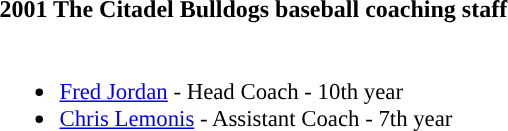<table class="toccolours" style="text-align: left;">
<tr>
<th colspan="9">2001 The Citadel Bulldogs baseball coaching staff</th>
</tr>
<tr>
<td style="font-size: 95%;" valign="top"><br><ul><li><a href='#'>Fred Jordan</a> - Head Coach - 10th year</li><li><a href='#'>Chris Lemonis</a> - Assistant Coach - 7th year</li></ul></td>
</tr>
</table>
